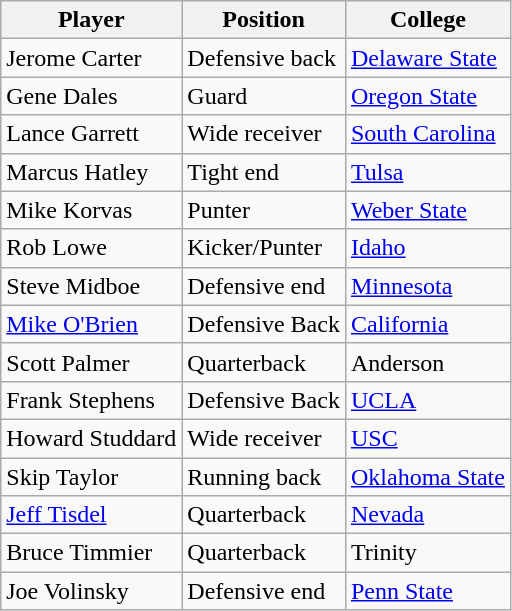<table class="wikitable">
<tr>
<th>Player</th>
<th>Position</th>
<th>College</th>
</tr>
<tr>
<td>Jerome Carter</td>
<td>Defensive back</td>
<td><a href='#'>Delaware State</a></td>
</tr>
<tr>
<td>Gene Dales</td>
<td>Guard</td>
<td><a href='#'>Oregon State</a></td>
</tr>
<tr>
<td>Lance Garrett</td>
<td>Wide receiver</td>
<td><a href='#'>South Carolina</a></td>
</tr>
<tr>
<td>Marcus Hatley</td>
<td>Tight end</td>
<td><a href='#'>Tulsa</a></td>
</tr>
<tr>
<td>Mike Korvas</td>
<td>Punter</td>
<td><a href='#'>Weber State</a></td>
</tr>
<tr>
<td>Rob Lowe</td>
<td>Kicker/Punter</td>
<td><a href='#'>Idaho</a></td>
</tr>
<tr>
<td>Steve Midboe</td>
<td>Defensive end</td>
<td><a href='#'>Minnesota</a></td>
</tr>
<tr>
<td><a href='#'>Mike O'Brien</a></td>
<td>Defensive Back</td>
<td><a href='#'>California</a></td>
</tr>
<tr>
<td>Scott Palmer</td>
<td>Quarterback</td>
<td>Anderson</td>
</tr>
<tr>
<td>Frank Stephens</td>
<td>Defensive Back</td>
<td><a href='#'>UCLA</a></td>
</tr>
<tr>
<td>Howard Studdard</td>
<td>Wide receiver</td>
<td><a href='#'>USC</a></td>
</tr>
<tr>
<td>Skip Taylor</td>
<td>Running back</td>
<td><a href='#'>Oklahoma State</a></td>
</tr>
<tr>
<td><a href='#'>Jeff Tisdel</a></td>
<td>Quarterback</td>
<td><a href='#'>Nevada</a></td>
</tr>
<tr>
<td>Bruce Timmier</td>
<td>Quarterback</td>
<td>Trinity</td>
</tr>
<tr>
<td>Joe Volinsky</td>
<td>Defensive end</td>
<td><a href='#'>Penn State</a></td>
</tr>
</table>
